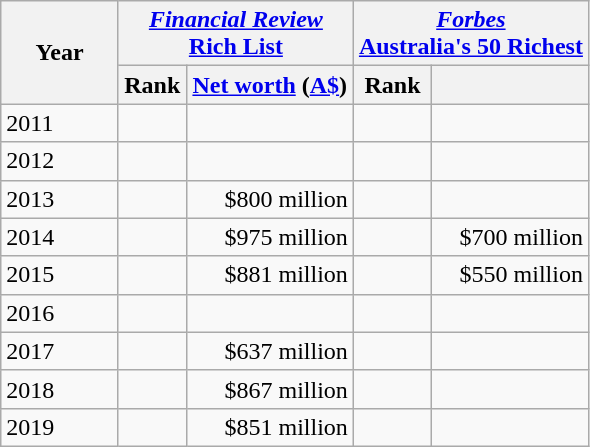<table class="wikitable">
<tr>
<th rowspan=2>Year</th>
<th colspan=2 width=40%><em><a href='#'>Financial Review</a></em><br><a href='#'>Rich List</a></th>
<th colspan=2 width=40%><em><a href='#'>Forbes</a></em><br><a href='#'>Australia's 50 Richest</a></th>
</tr>
<tr>
<th>Rank</th>
<th><a href='#'>Net worth</a> (<a href='#'>A$</a>)</th>
<th>Rank</th>
<th></th>
</tr>
<tr>
<td>2011</td>
<td align="center"></td>
<td align="right"></td>
<td align="center"></td>
<td align="right"></td>
</tr>
<tr>
<td>2012</td>
<td align="center"></td>
<td align="right"></td>
<td align="center"></td>
<td align="right"></td>
</tr>
<tr>
<td>2013</td>
<td align="center"> </td>
<td align="right">$800 million </td>
<td align="center"></td>
<td align="right"></td>
</tr>
<tr>
<td>2014</td>
<td align="center"> </td>
<td align="right">$975 million </td>
<td align="center"> </td>
<td align="right">$700 million </td>
</tr>
<tr>
<td>2015</td>
<td align="center"> </td>
<td align="right">$881 million </td>
<td align="center"> </td>
<td align="right">$550 million </td>
</tr>
<tr>
<td>2016</td>
<td align="center"></td>
<td align="right"></td>
<td align="center"></td>
<td align="right"></td>
</tr>
<tr>
<td>2017</td>
<td align="center"></td>
<td align="right">$637 million</td>
<td align="center"></td>
<td align="right"></td>
</tr>
<tr>
<td>2018</td>
<td align="center"> </td>
<td align="right">$867 million </td>
<td align="center"></td>
<td align="right"></td>
</tr>
<tr>
<td>2019</td>
<td align="center"></td>
<td align="right">$851 million </td>
<td align="center"></td>
<td align="right"></td>
</tr>
</table>
